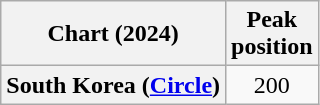<table class="wikitable plainrowheaders sortable" style="text-align:center">
<tr>
<th scope="col">Chart (2024)</th>
<th scope="col">Peak<br>position</th>
</tr>
<tr>
<th scope="row">South Korea (<a href='#'>Circle</a>)</th>
<td>200</td>
</tr>
</table>
